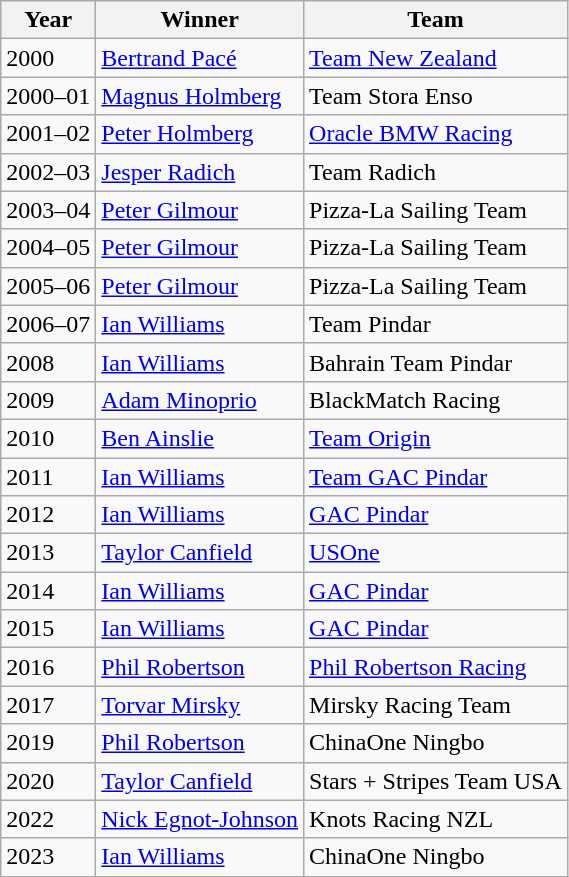<table class="wikitable">
<tr>
<th>Year</th>
<th>Winner</th>
<th>Team</th>
</tr>
<tr>
<td>2000</td>
<td><a href='#'>Bertrand Pacé</a></td>
<td><a href='#'>Team New Zealand</a></td>
</tr>
<tr>
<td>2000–01</td>
<td><a href='#'>Magnus Holmberg</a></td>
<td>Team Stora Enso</td>
</tr>
<tr>
<td>2001–02</td>
<td><a href='#'>Peter Holmberg</a></td>
<td><a href='#'>Oracle BMW Racing</a></td>
</tr>
<tr>
<td>2002–03</td>
<td><a href='#'>Jesper Radich</a></td>
<td>Team Radich</td>
</tr>
<tr>
<td>2003–04</td>
<td><a href='#'>Peter Gilmour</a></td>
<td>Pizza-La Sailing Team</td>
</tr>
<tr>
<td>2004–05</td>
<td><a href='#'>Peter Gilmour</a></td>
<td>Pizza-La Sailing Team</td>
</tr>
<tr>
<td>2005–06</td>
<td><a href='#'>Peter Gilmour</a></td>
<td>Pizza-La Sailing Team</td>
</tr>
<tr>
<td>2006–07</td>
<td><a href='#'>Ian Williams</a></td>
<td>Team Pindar</td>
</tr>
<tr>
<td>2008</td>
<td><a href='#'>Ian Williams</a></td>
<td>Bahrain Team Pindar</td>
</tr>
<tr>
<td>2009</td>
<td><a href='#'>Adam Minoprio</a></td>
<td>BlackMatch Racing</td>
</tr>
<tr>
<td>2010</td>
<td><a href='#'>Ben Ainslie</a></td>
<td><a href='#'>Team Origin</a></td>
</tr>
<tr>
<td>2011</td>
<td><a href='#'>Ian Williams</a></td>
<td><a href='#'>Team GAC Pindar</a></td>
</tr>
<tr>
<td>2012</td>
<td><a href='#'>Ian Williams</a></td>
<td><a href='#'>GAC Pindar</a></td>
</tr>
<tr>
<td>2013</td>
<td><a href='#'>Taylor Canfield</a></td>
<td><a href='#'>USOne</a></td>
</tr>
<tr>
<td>2014</td>
<td><a href='#'>Ian Williams</a></td>
<td><a href='#'>GAC Pindar</a></td>
</tr>
<tr>
<td>2015</td>
<td><a href='#'>Ian Williams</a></td>
<td><a href='#'>GAC Pindar</a></td>
</tr>
<tr>
<td>2016</td>
<td><a href='#'>Phil Robertson</a></td>
<td><a href='#'>Phil Robertson Racing</a></td>
</tr>
<tr>
<td>2017</td>
<td><a href='#'>Torvar Mirsky</a></td>
<td>Mirsky Racing Team</td>
</tr>
<tr>
<td>2019</td>
<td><a href='#'>Phil Robertson</a></td>
<td>ChinaOne Ningbo</td>
</tr>
<tr>
<td>2020</td>
<td><a href='#'>Taylor Canfield</a></td>
<td>Stars + Stripes Team USA</td>
</tr>
<tr>
<td>2022</td>
<td><a href='#'>Nick Egnot-Johnson</a></td>
<td>Knots Racing NZL</td>
</tr>
<tr>
<td>2023</td>
<td><a href='#'>Ian Williams</a></td>
<td>ChinaOne Ningbo</td>
</tr>
</table>
